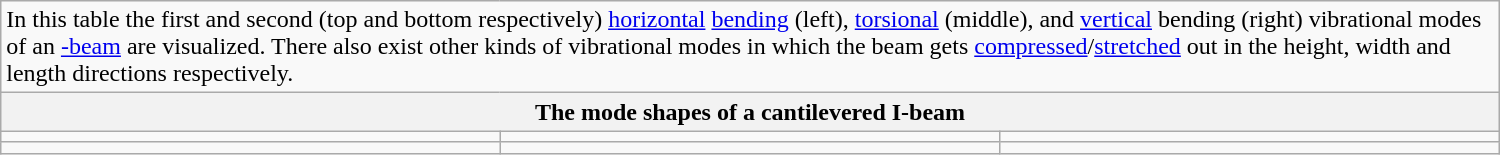<table width="1000" class="wikitable" style="margin:1em auto;">
<tr>
<td colspan=3>In this table the first and second (top and bottom respectively) <a href='#'>horizontal</a> <a href='#'>bending</a> (left), <a href='#'>torsional</a> (middle), and <a href='#'>vertical</a> bending (right) vibrational modes of an <a href='#'>-beam</a> are visualized. There also exist other kinds of vibrational modes in which the beam gets <a href='#'>compressed</a>/<a href='#'>stretched</a> out in the height, width and length directions respectively.</td>
</tr>
<tr>
<th colspan=3>The mode shapes of a cantilevered I-beam</th>
</tr>
<tr>
<td align="center"></td>
<td align="center"></td>
<td align="center"></td>
</tr>
<tr>
<td align="center"></td>
<td align="center"></td>
<td align="center"></td>
</tr>
</table>
